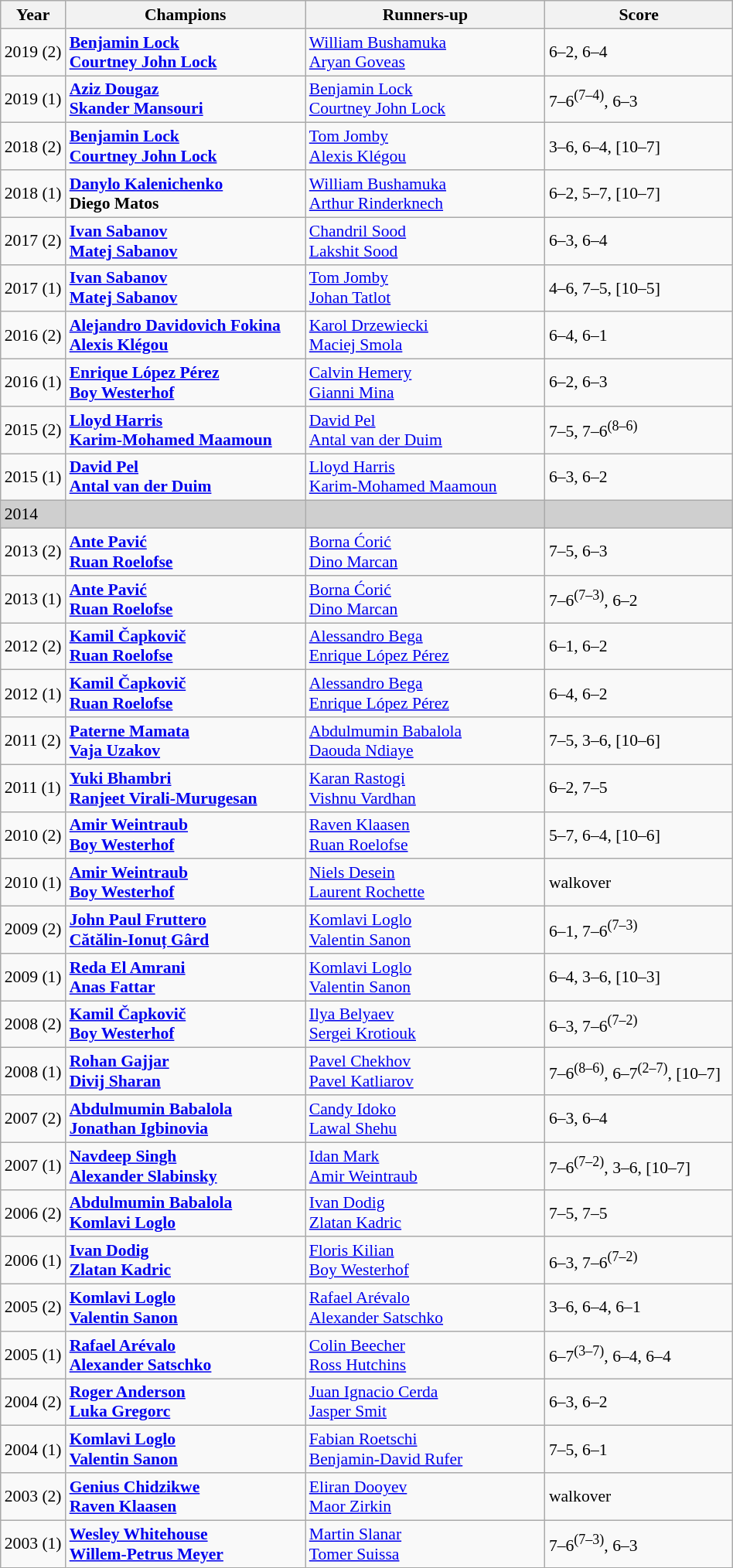<table class="wikitable" style="font-size:90%">
<tr>
<th>Year</th>
<th width="200">Champions</th>
<th width="200">Runners-up</th>
<th width="155">Score</th>
</tr>
<tr>
<td>2019 (2)</td>
<td><strong> <a href='#'>Benjamin Lock</a><br>  <a href='#'>Courtney John Lock</a></strong></td>
<td> <a href='#'>William Bushamuka</a><br>  <a href='#'>Aryan Goveas</a></td>
<td>6–2, 6–4</td>
</tr>
<tr>
<td>2019 (1)</td>
<td><strong> <a href='#'>Aziz Dougaz</a><br>  <a href='#'>Skander Mansouri</a></strong></td>
<td> <a href='#'>Benjamin Lock</a><br>  <a href='#'>Courtney John Lock</a></td>
<td>7–6<sup>(7–4)</sup>, 6–3</td>
</tr>
<tr>
<td>2018 (2)</td>
<td><strong> <a href='#'>Benjamin Lock</a><br>  <a href='#'>Courtney John Lock</a></strong></td>
<td> <a href='#'>Tom Jomby</a><br>  <a href='#'>Alexis Klégou</a></td>
<td>3–6, 6–4, [10–7]</td>
</tr>
<tr>
<td>2018 (1)</td>
<td><strong> <a href='#'>Danylo Kalenichenko</a><br>  Diego Matos</strong></td>
<td> <a href='#'>William Bushamuka</a><br>  <a href='#'>Arthur Rinderknech</a></td>
<td>6–2, 5–7, [10–7]</td>
</tr>
<tr>
<td>2017 (2)</td>
<td><strong> <a href='#'>Ivan Sabanov</a><br>  <a href='#'>Matej Sabanov</a></strong></td>
<td> <a href='#'>Chandril Sood</a><br>  <a href='#'>Lakshit Sood</a></td>
<td>6–3, 6–4</td>
</tr>
<tr>
<td>2017 (1)</td>
<td><strong> <a href='#'>Ivan Sabanov</a><br>  <a href='#'>Matej Sabanov</a></strong></td>
<td> <a href='#'>Tom Jomby</a><br>  <a href='#'>Johan Tatlot</a></td>
<td>4–6, 7–5, [10–5]</td>
</tr>
<tr>
<td>2016 (2)</td>
<td><strong> <a href='#'>Alejandro Davidovich Fokina</a><br>  <a href='#'>Alexis Klégou</a></strong></td>
<td> <a href='#'>Karol Drzewiecki</a><br>  <a href='#'>Maciej Smola</a></td>
<td>6–4, 6–1</td>
</tr>
<tr>
<td>2016 (1)</td>
<td><strong> <a href='#'>Enrique López Pérez</a><br>  <a href='#'>Boy Westerhof</a></strong></td>
<td> <a href='#'>Calvin Hemery</a><br>  <a href='#'>Gianni Mina</a></td>
<td>6–2, 6–3</td>
</tr>
<tr>
<td>2015 (2)</td>
<td><strong> <a href='#'>Lloyd Harris</a><br>  <a href='#'>Karim-Mohamed Maamoun</a></strong></td>
<td> <a href='#'>David Pel</a><br>  <a href='#'>Antal van der Duim</a></td>
<td>7–5, 7–6<sup>(8–6)</sup></td>
</tr>
<tr>
<td>2015 (1)</td>
<td><strong> <a href='#'>David Pel</a><br>  <a href='#'>Antal van der Duim</a></strong></td>
<td> <a href='#'>Lloyd Harris</a><br>  <a href='#'>Karim-Mohamed Maamoun</a></td>
<td>6–3, 6–2</td>
</tr>
<tr style="background:#cfcfcf">
<td>2014</td>
<td><strong><br> </strong></td>
<td><br></td>
<td></td>
</tr>
<tr>
<td>2013 (2)</td>
<td><strong> <a href='#'>Ante Pavić</a><br>  <a href='#'>Ruan Roelofse</a></strong></td>
<td> <a href='#'>Borna Ćorić</a><br>  <a href='#'>Dino Marcan</a></td>
<td>7–5, 6–3</td>
</tr>
<tr>
<td>2013 (1)</td>
<td><strong> <a href='#'>Ante Pavić</a><br>  <a href='#'>Ruan Roelofse</a></strong></td>
<td> <a href='#'>Borna Ćorić</a><br>  <a href='#'>Dino Marcan</a></td>
<td>7–6<sup>(7–3)</sup>, 6–2</td>
</tr>
<tr>
<td>2012 (2)</td>
<td><strong> <a href='#'>Kamil Čapkovič</a><br>  <a href='#'>Ruan Roelofse</a></strong></td>
<td> <a href='#'>Alessandro Bega</a><br>  <a href='#'>Enrique López Pérez</a></td>
<td>6–1, 6–2</td>
</tr>
<tr>
<td>2012 (1)</td>
<td><strong> <a href='#'>Kamil Čapkovič</a><br>  <a href='#'>Ruan Roelofse</a></strong></td>
<td> <a href='#'>Alessandro Bega</a><br>  <a href='#'>Enrique López Pérez</a></td>
<td>6–4, 6–2</td>
</tr>
<tr>
<td>2011 (2)</td>
<td><strong> <a href='#'>Paterne Mamata</a><br>  <a href='#'>Vaja Uzakov</a></strong></td>
<td> <a href='#'>Abdulmumin Babalola</a><br>  <a href='#'>Daouda Ndiaye</a></td>
<td>7–5, 3–6, [10–6]</td>
</tr>
<tr>
<td>2011 (1)</td>
<td><strong> <a href='#'>Yuki Bhambri</a><br>  <a href='#'>Ranjeet Virali-Murugesan</a></strong></td>
<td> <a href='#'>Karan Rastogi</a><br>  <a href='#'>Vishnu Vardhan</a></td>
<td>6–2, 7–5</td>
</tr>
<tr>
<td>2010 (2)</td>
<td><strong> <a href='#'>Amir Weintraub</a><br>  <a href='#'>Boy Westerhof</a></strong></td>
<td> <a href='#'>Raven Klaasen</a><br>  <a href='#'>Ruan Roelofse</a></td>
<td>5–7, 6–4, [10–6]</td>
</tr>
<tr>
<td>2010 (1)</td>
<td><strong> <a href='#'>Amir Weintraub</a><br>  <a href='#'>Boy Westerhof</a></strong></td>
<td> <a href='#'>Niels Desein</a><br>  <a href='#'>Laurent Rochette</a></td>
<td>walkover</td>
</tr>
<tr>
<td>2009 (2)</td>
<td><strong> <a href='#'>John Paul Fruttero</a><br>  <a href='#'>Cătălin-Ionuț Gârd</a></strong></td>
<td> <a href='#'>Komlavi Loglo</a><br>  <a href='#'>Valentin Sanon</a></td>
<td>6–1, 7–6<sup>(7–3)</sup></td>
</tr>
<tr>
<td>2009 (1)</td>
<td><strong> <a href='#'>Reda El Amrani</a><br>  <a href='#'>Anas Fattar</a></strong></td>
<td> <a href='#'>Komlavi Loglo</a><br>  <a href='#'>Valentin Sanon</a></td>
<td>6–4, 3–6, [10–3]</td>
</tr>
<tr>
<td>2008 (2)</td>
<td><strong> <a href='#'>Kamil Čapkovič</a><br>  <a href='#'>Boy Westerhof</a></strong></td>
<td> <a href='#'>Ilya Belyaev</a><br>  <a href='#'>Sergei Krotiouk</a></td>
<td>6–3, 7–6<sup>(7–2)</sup></td>
</tr>
<tr>
<td>2008 (1)</td>
<td><strong> <a href='#'>Rohan Gajjar</a><br>  <a href='#'>Divij Sharan</a></strong></td>
<td> <a href='#'>Pavel Chekhov</a><br>  <a href='#'>Pavel Katliarov</a></td>
<td>7–6<sup>(8–6)</sup>, 6–7<sup>(2–7)</sup>, [10–7]</td>
</tr>
<tr>
<td>2007 (2)</td>
<td><strong> <a href='#'>Abdulmumin Babalola</a><br>  <a href='#'>Jonathan Igbinovia</a></strong></td>
<td> <a href='#'>Candy Idoko</a><br>  <a href='#'>Lawal Shehu</a></td>
<td>6–3, 6–4</td>
</tr>
<tr>
<td>2007 (1)</td>
<td><strong> <a href='#'>Navdeep Singh</a><br>  <a href='#'>Alexander Slabinsky</a></strong></td>
<td> <a href='#'>Idan Mark</a><br>  <a href='#'>Amir Weintraub</a></td>
<td>7–6<sup>(7–2)</sup>, 3–6, [10–7]</td>
</tr>
<tr>
<td>2006 (2)</td>
<td><strong> <a href='#'>Abdulmumin Babalola</a><br>  <a href='#'>Komlavi Loglo</a></strong></td>
<td> <a href='#'>Ivan Dodig</a><br>  <a href='#'>Zlatan Kadric</a></td>
<td>7–5, 7–5</td>
</tr>
<tr>
<td>2006 (1)</td>
<td><strong> <a href='#'>Ivan Dodig</a><br>  <a href='#'>Zlatan Kadric</a></strong></td>
<td> <a href='#'>Floris Kilian</a><br>  <a href='#'>Boy Westerhof</a></td>
<td>6–3, 7–6<sup>(7–2)</sup></td>
</tr>
<tr>
<td>2005 (2)</td>
<td><strong> <a href='#'>Komlavi Loglo</a><br>  <a href='#'>Valentin Sanon</a></strong></td>
<td> <a href='#'>Rafael Arévalo</a><br>  <a href='#'>Alexander Satschko</a></td>
<td>3–6, 6–4, 6–1</td>
</tr>
<tr>
<td>2005 (1)</td>
<td> <strong><a href='#'>Rafael Arévalo</a><br>  <a href='#'>Alexander Satschko</a></strong></td>
<td> <a href='#'>Colin Beecher</a><br>  <a href='#'>Ross Hutchins</a></td>
<td>6–7<sup>(3–7)</sup>, 6–4, 6–4</td>
</tr>
<tr>
<td>2004 (2)</td>
<td> <strong><a href='#'>Roger Anderson</a><br>  <a href='#'>Luka Gregorc</a></strong></td>
<td> <a href='#'>Juan Ignacio Cerda</a> <br>  <a href='#'>Jasper Smit</a></td>
<td>6–3, 6–2</td>
</tr>
<tr>
<td>2004 (1)</td>
<td><strong> <a href='#'>Komlavi Loglo</a><br>  <a href='#'>Valentin Sanon</a></strong></td>
<td> <a href='#'>Fabian Roetschi</a><br>  <a href='#'>Benjamin-David Rufer</a></td>
<td>7–5, 6–1</td>
</tr>
<tr>
<td>2003 (2)</td>
<td> <strong><a href='#'>Genius Chidzikwe</a><br>  <a href='#'>Raven Klaasen</a></strong></td>
<td> <a href='#'>Eliran Dooyev</a><br>  <a href='#'>Maor Zirkin</a></td>
<td>walkover</td>
</tr>
<tr>
<td>2003 (1)</td>
<td> <strong><a href='#'>Wesley Whitehouse</a><br>  <a href='#'>Willem-Petrus Meyer</a></strong></td>
<td> <a href='#'>Martin Slanar</a><br>  <a href='#'>Tomer Suissa</a></td>
<td>7–6<sup>(7–3)</sup>, 6–3</td>
</tr>
</table>
